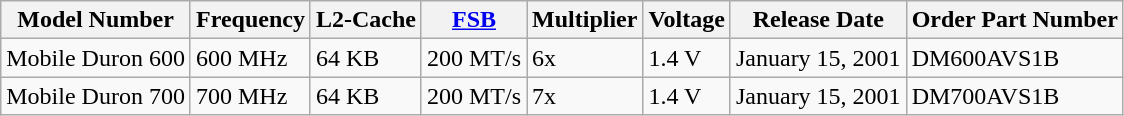<table class="wikitable">
<tr>
<th>Model Number</th>
<th>Frequency</th>
<th>L2-Cache</th>
<th><a href='#'>FSB</a></th>
<th>Multiplier</th>
<th>Voltage</th>
<th>Release Date</th>
<th>Order Part Number</th>
</tr>
<tr>
<td>Mobile Duron 600</td>
<td>600 MHz</td>
<td>64 KB</td>
<td>200 MT/s</td>
<td>6x</td>
<td>1.4 V</td>
<td>January 15, 2001</td>
<td>DM600AVS1B</td>
</tr>
<tr>
<td>Mobile Duron 700</td>
<td>700 MHz</td>
<td>64 KB</td>
<td>200 MT/s</td>
<td>7x</td>
<td>1.4 V</td>
<td>January 15, 2001</td>
<td>DM700AVS1B</td>
</tr>
</table>
